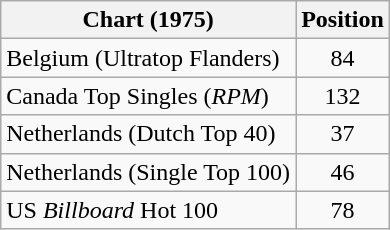<table class="wikitable sortable">
<tr>
<th align="left">Chart (1975)</th>
<th style="text-align:center;">Position</th>
</tr>
<tr>
<td>Belgium (Ultratop Flanders)</td>
<td style="text-align:center;">84</td>
</tr>
<tr>
<td>Canada Top Singles (<em>RPM</em>)</td>
<td style="text-align:center;">132</td>
</tr>
<tr>
<td>Netherlands (Dutch Top 40)</td>
<td style="text-align:center;">37</td>
</tr>
<tr>
<td>Netherlands (Single Top 100)</td>
<td style="text-align:center;">46</td>
</tr>
<tr>
<td>US <em>Billboard</em> Hot 100</td>
<td style="text-align:center;">78</td>
</tr>
</table>
